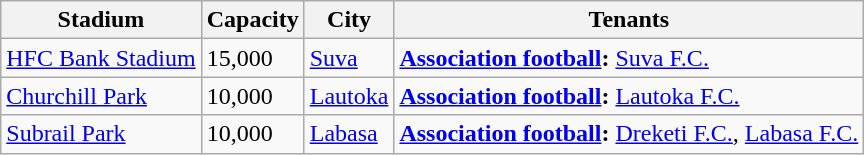<table class="wikitable sortable">
<tr>
<th>Stadium</th>
<th>Capacity</th>
<th>City</th>
<th>Tenants</th>
</tr>
<tr>
<td><a href='#'>HFC Bank Stadium</a></td>
<td>15,000</td>
<td><a href='#'>Suva</a></td>
<td><strong><a href='#'>Association football</a>:</strong> <a href='#'>Suva F.C.</a></td>
</tr>
<tr>
<td><a href='#'>Churchill Park</a></td>
<td>10,000</td>
<td><a href='#'>Lautoka</a></td>
<td><strong><a href='#'>Association football</a>:</strong> <a href='#'>Lautoka F.C.</a></td>
</tr>
<tr>
<td><a href='#'>Subrail Park</a></td>
<td>10,000</td>
<td><a href='#'>Labasa</a></td>
<td><strong><a href='#'>Association football</a>:</strong> <a href='#'>Dreketi F.C.</a>, <a href='#'>Labasa F.C.</a></td>
</tr>
</table>
